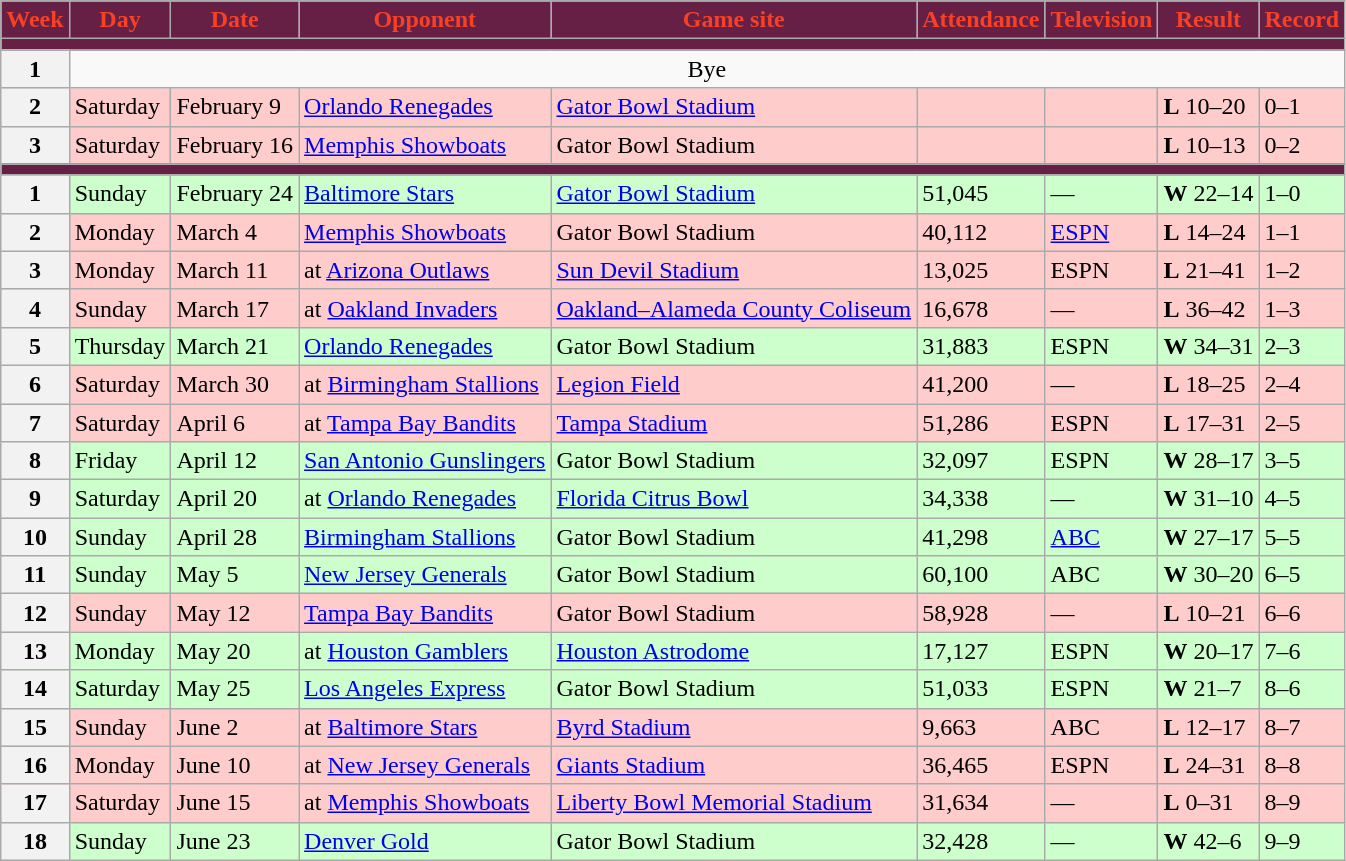<table class="wikitable">
<tr>
<th style="background:#662046; color:#F74024;">Week</th>
<th style="background:#662046; color:#F74024;">Day</th>
<th style="background:#662046; color:#F74024;">Date</th>
<th style="background:#662046; color:#F74024;">Opponent</th>
<th style="background:#662046; color:#F74024;">Game site</th>
<th style="background:#662046; color:#F74024;">Attendance</th>
<th style="background:#662046; color:#F74024;">Television</th>
<th style="background:#662046; color:#F74024;">Result</th>
<th style="background:#662046; color:#F74024;">Record</th>
</tr>
<tr style="text-align:center;">
<td style="background:#662046; color:#F74024;" colspan=10></td>
</tr>
<tr style="text-align:center;">
<th>1</th>
<td colspan=8>Bye</td>
</tr>
<tr style="background:#fcc">
<th>2</th>
<td>Saturday</td>
<td>February 9</td>
<td><a href='#'>Orlando Renegades</a></td>
<td><a href='#'>Gator Bowl Stadium</a></td>
<td></td>
<td></td>
<td><strong>L</strong> 10–20</td>
<td>0–1</td>
</tr>
<tr style="background:#fcc">
<th>3</th>
<td>Saturday</td>
<td>February 16</td>
<td><a href='#'>Memphis Showboats</a></td>
<td>Gator Bowl Stadium</td>
<td></td>
<td></td>
<td><strong>L</strong> 10–13</td>
<td>0–2</td>
</tr>
<tr style="text-align:center;">
<td style="background:#662046; color:#F74024;" colspan=10></td>
</tr>
<tr style="background:#cfc">
<th>1</th>
<td>Sunday</td>
<td>February 24</td>
<td><a href='#'>Baltimore Stars</a></td>
<td><a href='#'>Gator Bowl Stadium</a></td>
<td>51,045</td>
<td>—</td>
<td><strong>W</strong> 22–14</td>
<td>1–0</td>
</tr>
<tr style="background:#fcc">
<th>2</th>
<td>Monday</td>
<td>March 4</td>
<td><a href='#'>Memphis Showboats</a></td>
<td>Gator Bowl Stadium</td>
<td>40,112</td>
<td><a href='#'>ESPN</a></td>
<td><strong>L</strong> 14–24</td>
<td>1–1</td>
</tr>
<tr style="background:#fcc">
<th>3</th>
<td>Monday</td>
<td>March 11</td>
<td>at <a href='#'>Arizona Outlaws</a></td>
<td><a href='#'>Sun Devil Stadium</a></td>
<td>13,025</td>
<td>ESPN</td>
<td><strong>L</strong> 21–41</td>
<td>1–2</td>
</tr>
<tr style="background:#fcc">
<th>4</th>
<td>Sunday</td>
<td>March 17</td>
<td>at <a href='#'>Oakland Invaders</a></td>
<td><a href='#'>Oakland–Alameda County Coliseum</a></td>
<td>16,678</td>
<td>—</td>
<td><strong>L</strong> 36–42</td>
<td>1–3</td>
</tr>
<tr style="background:#cfc">
<th>5</th>
<td>Thursday</td>
<td>March 21</td>
<td><a href='#'>Orlando Renegades</a></td>
<td>Gator Bowl Stadium</td>
<td>31,883</td>
<td>ESPN</td>
<td><strong>W</strong> 34–31 </td>
<td>2–3</td>
</tr>
<tr style="background:#fcc">
<th>6</th>
<td>Saturday</td>
<td>March 30</td>
<td>at <a href='#'>Birmingham Stallions</a></td>
<td><a href='#'>Legion Field</a></td>
<td>41,200</td>
<td>—</td>
<td><strong>L</strong> 18–25</td>
<td>2–4</td>
</tr>
<tr style="background:#fcc">
<th>7</th>
<td>Saturday</td>
<td>April 6</td>
<td>at <a href='#'>Tampa Bay Bandits</a></td>
<td><a href='#'>Tampa Stadium</a></td>
<td>51,286</td>
<td>ESPN</td>
<td><strong>L</strong> 17–31</td>
<td>2–5</td>
</tr>
<tr style="background:#cfc">
<th>8</th>
<td>Friday</td>
<td>April 12</td>
<td><a href='#'>San Antonio Gunslingers</a></td>
<td>Gator Bowl Stadium</td>
<td>32,097</td>
<td>ESPN</td>
<td><strong>W</strong> 28–17</td>
<td>3–5</td>
</tr>
<tr style="background:#cfc">
<th>9</th>
<td>Saturday</td>
<td>April 20</td>
<td>at <a href='#'>Orlando Renegades</a></td>
<td><a href='#'>Florida Citrus Bowl</a></td>
<td>34,338</td>
<td>—</td>
<td><strong>W</strong> 31–10</td>
<td>4–5</td>
</tr>
<tr style="background:#cfc">
<th>10</th>
<td>Sunday</td>
<td>April 28</td>
<td><a href='#'>Birmingham Stallions</a></td>
<td>Gator Bowl Stadium</td>
<td>41,298</td>
<td><a href='#'>ABC</a></td>
<td><strong>W</strong> 27–17</td>
<td>5–5</td>
</tr>
<tr style="background:#cfc">
<th>11</th>
<td>Sunday</td>
<td>May 5</td>
<td><a href='#'>New Jersey Generals</a></td>
<td>Gator Bowl Stadium</td>
<td>60,100</td>
<td>ABC</td>
<td><strong>W</strong> 30–20</td>
<td>6–5</td>
</tr>
<tr style="background:#fcc">
<th>12</th>
<td>Sunday</td>
<td>May 12</td>
<td><a href='#'>Tampa Bay Bandits</a></td>
<td>Gator Bowl Stadium</td>
<td>58,928</td>
<td>—</td>
<td><strong>L</strong> 10–21</td>
<td>6–6</td>
</tr>
<tr style="background:#cfc">
<th>13</th>
<td>Monday</td>
<td>May 20</td>
<td>at <a href='#'>Houston Gamblers</a></td>
<td><a href='#'>Houston Astrodome</a></td>
<td>17,127</td>
<td>ESPN</td>
<td><strong>W</strong> 20–17</td>
<td>7–6</td>
</tr>
<tr style="background:#cfc">
<th>14</th>
<td>Saturday</td>
<td>May 25</td>
<td><a href='#'>Los Angeles Express</a></td>
<td>Gator Bowl Stadium</td>
<td>51,033</td>
<td>ESPN</td>
<td><strong>W</strong> 21–7</td>
<td>8–6</td>
</tr>
<tr style="background:#fcc">
<th>15</th>
<td>Sunday</td>
<td>June 2</td>
<td>at <a href='#'>Baltimore Stars</a></td>
<td><a href='#'>Byrd Stadium</a></td>
<td>9,663</td>
<td>ABC</td>
<td><strong>L</strong> 12–17</td>
<td>8–7</td>
</tr>
<tr style="background:#fcc">
<th>16</th>
<td>Monday</td>
<td>June 10</td>
<td>at <a href='#'>New Jersey Generals</a></td>
<td><a href='#'>Giants Stadium</a></td>
<td>36,465</td>
<td>ESPN</td>
<td><strong>L</strong> 24–31</td>
<td>8–8</td>
</tr>
<tr style="background:#fcc">
<th>17</th>
<td>Saturday</td>
<td>June 15</td>
<td>at <a href='#'>Memphis Showboats</a></td>
<td><a href='#'>Liberty Bowl Memorial Stadium</a></td>
<td>31,634</td>
<td>—</td>
<td><strong>L</strong> 0–31</td>
<td>8–9</td>
</tr>
<tr style="background:#cfc">
<th>18</th>
<td>Sunday</td>
<td>June 23</td>
<td><a href='#'>Denver Gold</a></td>
<td>Gator Bowl Stadium</td>
<td>32,428</td>
<td>—</td>
<td><strong>W</strong> 42–6</td>
<td>9–9</td>
</tr>
</table>
